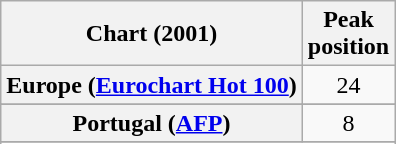<table class="wikitable sortable plainrowheaders" style="text-align:center">
<tr>
<th>Chart (2001)</th>
<th>Peak<br>position</th>
</tr>
<tr>
<th scope="row">Europe (<a href='#'>Eurochart Hot 100</a>)</th>
<td>24</td>
</tr>
<tr>
</tr>
<tr>
</tr>
<tr>
</tr>
<tr>
</tr>
<tr>
<th scope="row">Portugal (<a href='#'>AFP</a>)</th>
<td>8</td>
</tr>
<tr>
</tr>
<tr>
</tr>
</table>
